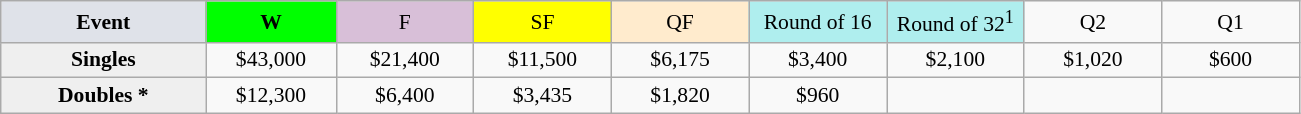<table class=wikitable style=font-size:90%;text-align:center>
<tr>
<td style="width:130px; background:#dfe2e9;"><strong>Event</strong></td>
<td style="width:80px; background:lime;"><strong>W</strong></td>
<td style="width:85px; background:thistle;">F</td>
<td style="width:85px; background:#ff0;">SF</td>
<td style="width:85px; background:#ffebcd;">QF</td>
<td style="width:85px; background:#afeeee;">Round of 16</td>
<td style="width:85px; background:#afeeee;">Round of 32<sup>1</sup></td>
<td width=85>Q2</td>
<td width=85>Q1</td>
</tr>
<tr>
<td style="background:#efefef;"><strong>Singles</strong></td>
<td>$43,000</td>
<td>$21,400</td>
<td>$11,500</td>
<td>$6,175</td>
<td>$3,400</td>
<td>$2,100</td>
<td>$1,020</td>
<td>$600</td>
</tr>
<tr>
<td style="background:#efefef;"><strong>Doubles *</strong></td>
<td>$12,300</td>
<td>$6,400</td>
<td>$3,435</td>
<td>$1,820</td>
<td>$960</td>
<td></td>
<td></td>
<td></td>
</tr>
</table>
